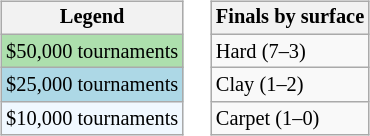<table>
<tr valign=top>
<td><br><table class="wikitable" style="font-size:85%;">
<tr>
<th>Legend</th>
</tr>
<tr bgcolor="#addfad">
<td>$50,000 tournaments</td>
</tr>
<tr bgcolor="lightblue">
<td>$25,000 tournaments</td>
</tr>
<tr bgcolor="#f0f8ff">
<td>$10,000 tournaments</td>
</tr>
</table>
</td>
<td><br><table class="wikitable" style="font-size:85%;">
<tr>
<th>Finals by surface</th>
</tr>
<tr>
<td>Hard (7–3)</td>
</tr>
<tr>
<td>Clay (1–2)</td>
</tr>
<tr>
<td>Carpet (1–0)</td>
</tr>
</table>
</td>
</tr>
</table>
